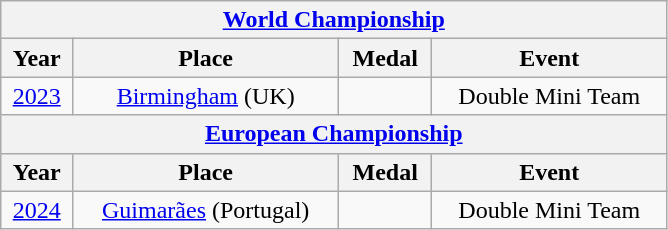<table class="wikitable center col2izq" style="text-align:center;width:445px;">
<tr>
<th colspan="4"><a href='#'>World Championship</a></th>
</tr>
<tr>
<th>Year</th>
<th>Place</th>
<th>Medal</th>
<th>Event</th>
</tr>
<tr>
<td><a href='#'>2023</a></td>
<td><a href='#'>Birmingham</a> (UK)</td>
<td></td>
<td>Double Mini Team</td>
</tr>
<tr>
<th colspan="4"><a href='#'>European Championship</a></th>
</tr>
<tr>
<th>Year</th>
<th>Place</th>
<th>Medal</th>
<th>Event</th>
</tr>
<tr>
<td><a href='#'>2024</a></td>
<td><a href='#'>Guimarães</a> (Portugal)</td>
<td></td>
<td>Double Mini Team</td>
</tr>
</table>
